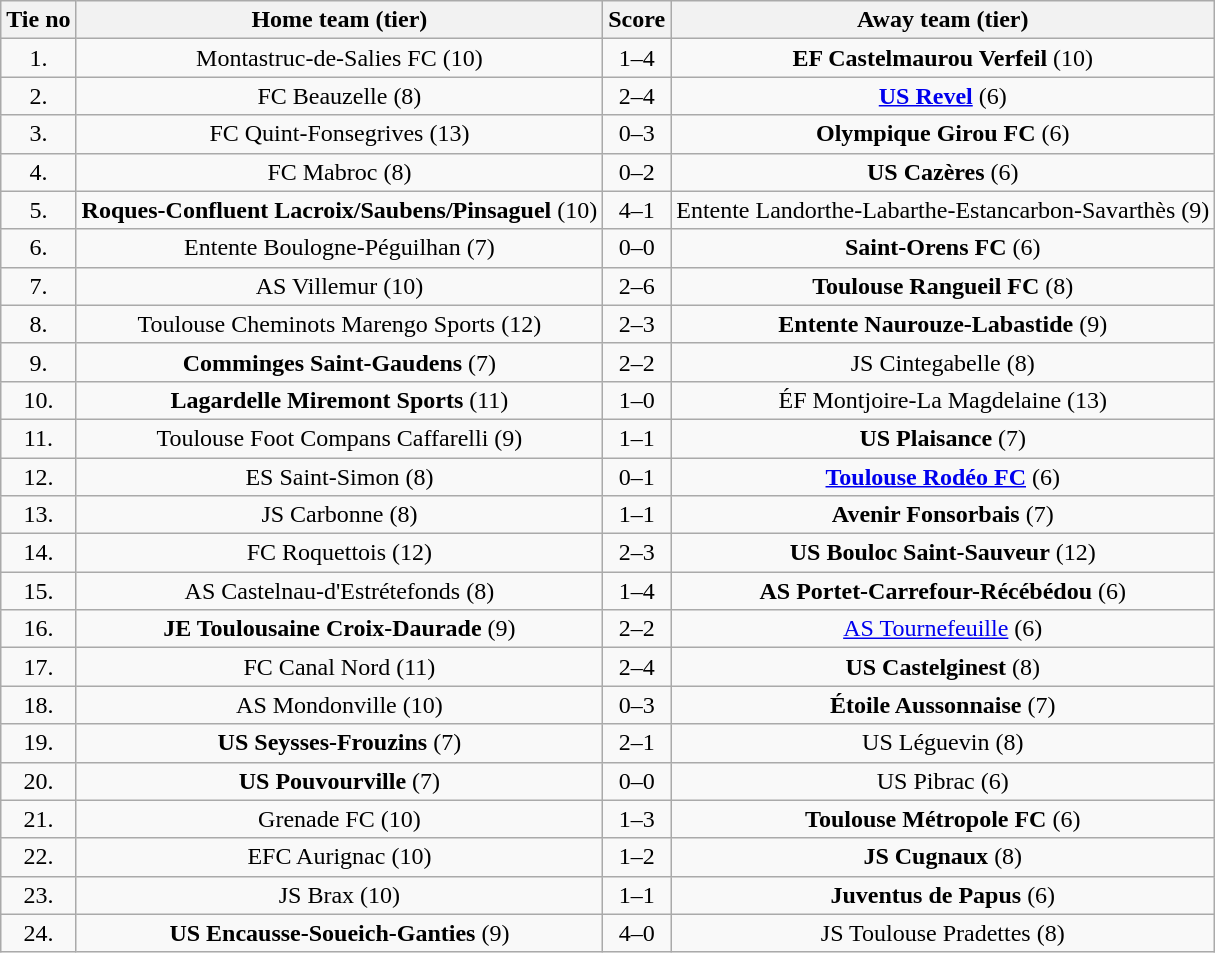<table class="wikitable" style="text-align: center">
<tr>
<th>Tie no</th>
<th>Home team (tier)</th>
<th>Score</th>
<th>Away team (tier)</th>
</tr>
<tr>
<td>1.</td>
<td>Montastruc-de-Salies FC (10)</td>
<td>1–4</td>
<td><strong>EF Castelmaurou Verfeil</strong> (10)</td>
</tr>
<tr>
<td>2.</td>
<td>FC Beauzelle (8)</td>
<td>2–4</td>
<td><strong><a href='#'>US Revel</a></strong> (6)</td>
</tr>
<tr>
<td>3.</td>
<td>FC Quint-Fonsegrives (13)</td>
<td>0–3</td>
<td><strong>Olympique Girou FC</strong> (6)</td>
</tr>
<tr>
<td>4.</td>
<td>FC Mabroc (8)</td>
<td>0–2</td>
<td><strong>US Cazères</strong> (6)</td>
</tr>
<tr>
<td>5.</td>
<td><strong>Roques-Confluent Lacroix/Saubens/Pinsaguel</strong> (10)</td>
<td>4–1</td>
<td>Entente Landorthe-Labarthe-Estancarbon-Savarthès (9)</td>
</tr>
<tr>
<td>6.</td>
<td>Entente Boulogne-Péguilhan (7)</td>
<td>0–0 </td>
<td><strong>Saint-Orens FC</strong> (6)</td>
</tr>
<tr>
<td>7.</td>
<td>AS Villemur (10)</td>
<td>2–6</td>
<td><strong>Toulouse Rangueil FC</strong> (8)</td>
</tr>
<tr>
<td>8.</td>
<td>Toulouse Cheminots Marengo Sports (12)</td>
<td>2–3</td>
<td><strong>Entente Naurouze-Labastide</strong> (9)</td>
</tr>
<tr>
<td>9.</td>
<td><strong>Comminges Saint-Gaudens</strong> (7)</td>
<td>2–2 </td>
<td>JS Cintegabelle (8)</td>
</tr>
<tr>
<td>10.</td>
<td><strong>Lagardelle Miremont Sports</strong> (11)</td>
<td>1–0</td>
<td>ÉF Montjoire-La Magdelaine (13)</td>
</tr>
<tr>
<td>11.</td>
<td>Toulouse Foot Compans Caffarelli (9)</td>
<td>1–1 </td>
<td><strong>US Plaisance</strong> (7)</td>
</tr>
<tr>
<td>12.</td>
<td>ES Saint-Simon (8)</td>
<td>0–1</td>
<td><strong><a href='#'>Toulouse Rodéo FC</a></strong> (6)</td>
</tr>
<tr>
<td>13.</td>
<td>JS Carbonne (8)</td>
<td>1–1 </td>
<td><strong>Avenir Fonsorbais</strong> (7)</td>
</tr>
<tr>
<td>14.</td>
<td>FC Roquettois (12)</td>
<td>2–3</td>
<td><strong>US Bouloc Saint-Sauveur</strong> (12)</td>
</tr>
<tr>
<td>15.</td>
<td>AS Castelnau-d'Estrétefonds (8)</td>
<td>1–4</td>
<td><strong>AS Portet-Carrefour-Récébédou</strong> (6)</td>
</tr>
<tr>
<td>16.</td>
<td><strong>JE Toulousaine Croix-Daurade</strong> (9)</td>
<td>2–2 </td>
<td><a href='#'>AS Tournefeuille</a> (6)</td>
</tr>
<tr>
<td>17.</td>
<td>FC Canal Nord (11)</td>
<td>2–4</td>
<td><strong>US Castelginest</strong> (8)</td>
</tr>
<tr>
<td>18.</td>
<td>AS Mondonville (10)</td>
<td>0–3</td>
<td><strong>Étoile Aussonnaise</strong> (7)</td>
</tr>
<tr>
<td>19.</td>
<td><strong>US Seysses-Frouzins</strong> (7)</td>
<td>2–1</td>
<td>US Léguevin (8)</td>
</tr>
<tr>
<td>20.</td>
<td><strong>US Pouvourville</strong> (7)</td>
<td>0–0 </td>
<td>US Pibrac (6)</td>
</tr>
<tr>
<td>21.</td>
<td>Grenade FC (10)</td>
<td>1–3</td>
<td><strong>Toulouse Métropole FC</strong> (6)</td>
</tr>
<tr>
<td>22.</td>
<td>EFC Aurignac (10)</td>
<td>1–2</td>
<td><strong>JS Cugnaux</strong> (8)</td>
</tr>
<tr>
<td>23.</td>
<td>JS Brax (10)</td>
<td>1–1 </td>
<td><strong>Juventus de Papus</strong> (6)</td>
</tr>
<tr>
<td>24.</td>
<td><strong>US Encausse-Soueich-Ganties</strong> (9)</td>
<td>4–0</td>
<td>JS Toulouse Pradettes (8)</td>
</tr>
</table>
